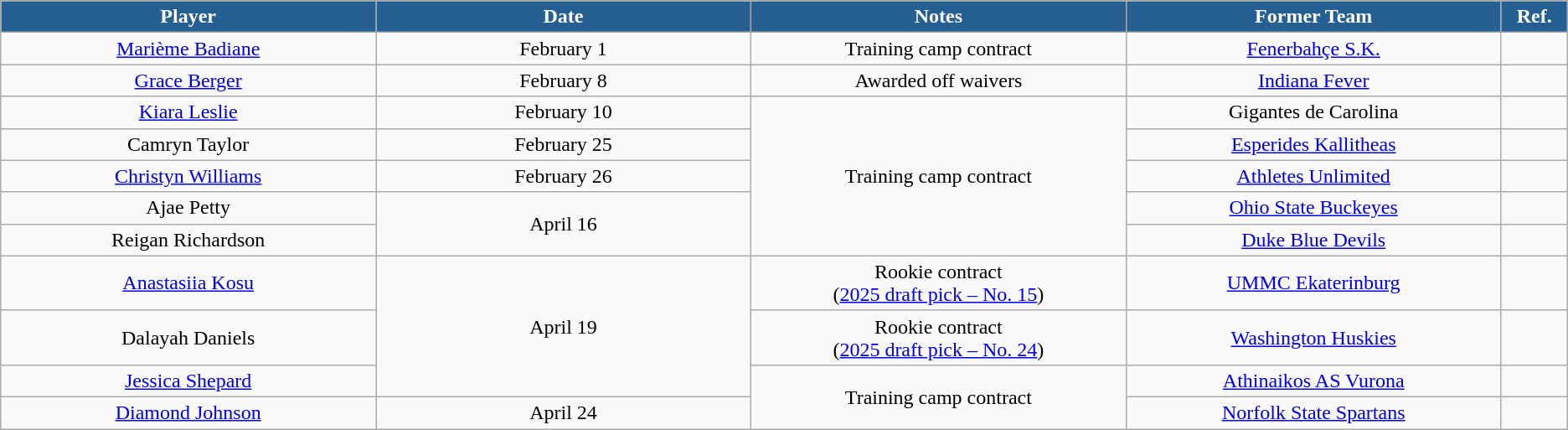<table class="wikitable sortable sortable" style="text-align: center">
<tr>
<th style="background:#266092; color:white" width="10%">Player</th>
<th style="background:#266092; color:white" width="10%">Date</th>
<th style="background:#266092; color:white" width="10%">Notes</th>
<th style="background:#266092; color:white" width="10%">Former Team</th>
<th style="background:#266092; color:white" width="1%" class="unsortable">Ref.</th>
</tr>
<tr>
<td><a href='#'>Marième Badiane</a></td>
<td>February 1</td>
<td>Training camp contract</td>
<td><a href='#'>Fenerbahçe S.K.</a></td>
<td></td>
</tr>
<tr>
<td><a href='#'>Grace Berger</a></td>
<td>February 8</td>
<td>Awarded off waivers</td>
<td><a href='#'>Indiana Fever</a></td>
<td></td>
</tr>
<tr>
<td><a href='#'>Kiara Leslie</a></td>
<td>February 10</td>
<td rowspan=5>Training camp contract</td>
<td>Gigantes de Carolina</td>
<td></td>
</tr>
<tr>
<td>Camryn Taylor</td>
<td>February 25</td>
<td><a href='#'>Esperides Kallitheas</a></td>
<td></td>
</tr>
<tr>
<td><a href='#'>Christyn Williams</a></td>
<td>February 26</td>
<td><a href='#'>Athletes Unlimited</a></td>
<td></td>
</tr>
<tr>
<td>Ajae Petty</td>
<td rowspan=2>April 16</td>
<td><a href='#'>Ohio State Buckeyes</a></td>
<td></td>
</tr>
<tr>
<td>Reigan Richardson</td>
<td><a href='#'>Duke Blue Devils</a></td>
<td></td>
</tr>
<tr>
<td><a href='#'>Anastasiia Kosu</a></td>
<td rowspan=3>April 19</td>
<td>Rookie contract<br>(<a href='#'>2025 draft pick – No. 15</a>)</td>
<td><a href='#'>UMMC Ekaterinburg</a></td>
<td></td>
</tr>
<tr>
<td>Dalayah Daniels</td>
<td>Rookie contract<br>(<a href='#'>2025 draft pick – No. 24</a>)</td>
<td><a href='#'>Washington Huskies</a></td>
<td></td>
</tr>
<tr>
<td><a href='#'>Jessica Shepard</a></td>
<td rowspan=2>Training camp contract</td>
<td><a href='#'>Athinaikos AS Vurona</a></td>
<td></td>
</tr>
<tr>
<td><a href='#'>Diamond Johnson</a></td>
<td>April 24</td>
<td><a href='#'>Norfolk State Spartans</a></td>
<td></td>
</tr>
</table>
